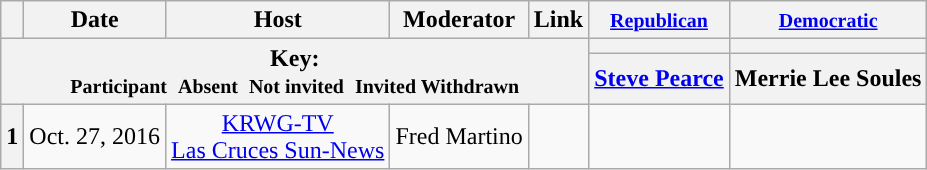<table class="wikitable" style="text-align:center;">
<tr>
<th scope="col"></th>
<th scope="col">Date</th>
<th scope="col">Host</th>
<th scope="col">Moderator</th>
<th scope="col">Link</th>
<th scope="col"><small><a href='#'>Republican</a></small></th>
<th scope="col"><small><a href='#'>Democratic</a></small></th>
</tr>
<tr>
<th colspan="5" rowspan="2">Key:<br> <small>Participant </small>  <small>Absent </small>  <small>Not invited </small>  <small>Invited  Withdrawn</small></th>
<th scope="col" style="background:"></th>
<th scope="col" style="background:"></th>
</tr>
<tr>
<th scope="col"><a href='#'>Steve Pearce</a></th>
<th scope="col">Merrie Lee Soules</th>
</tr>
<tr>
<th>1</th>
<td style="white-space:nowrap;">Oct. 27, 2016</td>
<td style="white-space:nowrap;"><a href='#'>KRWG-TV</a><br><a href='#'>Las Cruces Sun-News</a></td>
<td style="white-space:nowrap;">Fred Martino</td>
<td style="white-space:nowrap;"></td>
<td></td>
<td></td>
</tr>
</table>
